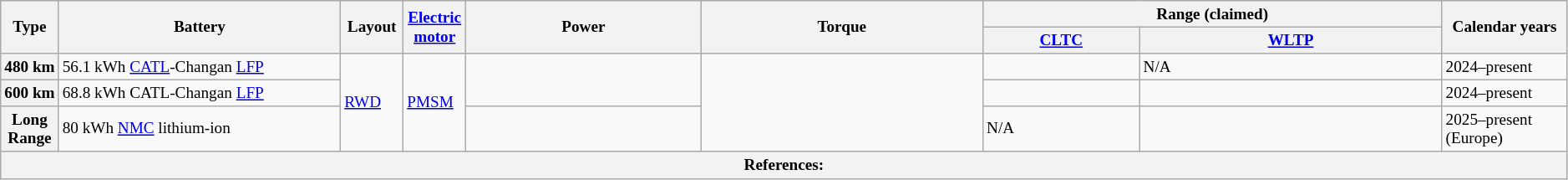<table class="wikitable" style="text-align:left; font-size:80%; width=">
<tr>
<th rowspan="2" width="3%">Type</th>
<th rowspan="2" width="18%">Battery</th>
<th rowspan="2" width="4%">Layout</th>
<th rowspan="2" width="4%"><a href='#'>Electric motor</a></th>
<th rowspan="2" width="15%">Power</th>
<th rowspan="2" width="18%">Torque</th>
<th colspan="2">Range (claimed)</th>
<th rowspan="2" width="8%">Calendar years</th>
</tr>
<tr>
<th width="10%"><a href='#'>CLTC</a></th>
<th><a href='#'>WLTP</a></th>
</tr>
<tr>
<th>480 km</th>
<td>56.1 kWh <a href='#'>CATL</a>-Changan <a href='#'>LFP</a></td>
<td rowspan="3"><a href='#'>RWD</a></td>
<td rowspan="3"><a href='#'>PMSM</a></td>
<td rowspan="2"></td>
<td rowspan="3"></td>
<td></td>
<td>N/A</td>
<td>2024–present</td>
</tr>
<tr>
<th>600 km</th>
<td>68.8 kWh CATL-Changan <a href='#'>LFP</a></td>
<td></td>
<td></td>
<td>2024–present</td>
</tr>
<tr>
<th>Long Range</th>
<td>80 kWh <a href='#'>NMC</a> lithium-ion</td>
<td></td>
<td>N/A</td>
<td></td>
<td>2025–present (Europe)</td>
</tr>
<tr>
<th colspan="9">References: </th>
</tr>
</table>
